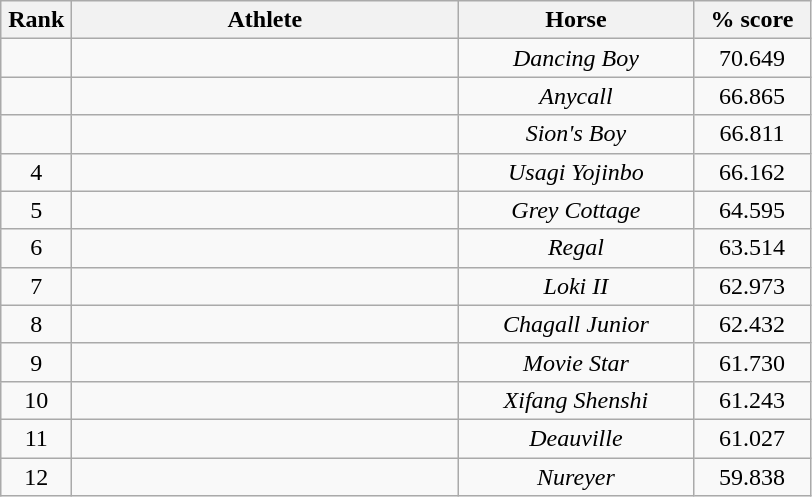<table class="wikitable" style="text-align:center">
<tr>
<th width=40>Rank</th>
<th width=250>Athlete</th>
<th width=150>Horse</th>
<th width=70>% score</th>
</tr>
<tr>
<td></td>
<td align=left></td>
<td><em>Dancing Boy</em></td>
<td>70.649</td>
</tr>
<tr>
<td></td>
<td align=left></td>
<td><em>Anycall</em></td>
<td>66.865</td>
</tr>
<tr>
<td></td>
<td align=left></td>
<td><em>Sion's Boy</em></td>
<td>66.811</td>
</tr>
<tr>
<td>4</td>
<td align=left></td>
<td><em>Usagi Yojinbo</em></td>
<td>66.162</td>
</tr>
<tr>
<td>5</td>
<td align=left></td>
<td><em>Grey Cottage</em></td>
<td>64.595</td>
</tr>
<tr>
<td>6</td>
<td align=left></td>
<td><em>Regal</em></td>
<td>63.514</td>
</tr>
<tr>
<td>7</td>
<td align=left></td>
<td><em>Loki II</em></td>
<td>62.973</td>
</tr>
<tr>
<td>8</td>
<td align=left></td>
<td><em>Chagall Junior</em></td>
<td>62.432</td>
</tr>
<tr>
<td>9</td>
<td align=left></td>
<td><em>Movie Star</em></td>
<td>61.730</td>
</tr>
<tr>
<td>10</td>
<td align=left></td>
<td><em>Xifang Shenshi</em></td>
<td>61.243</td>
</tr>
<tr>
<td>11</td>
<td align=left></td>
<td><em>Deauville</em></td>
<td>61.027</td>
</tr>
<tr>
<td>12</td>
<td align=left></td>
<td><em>Nureyer</em></td>
<td>59.838</td>
</tr>
</table>
